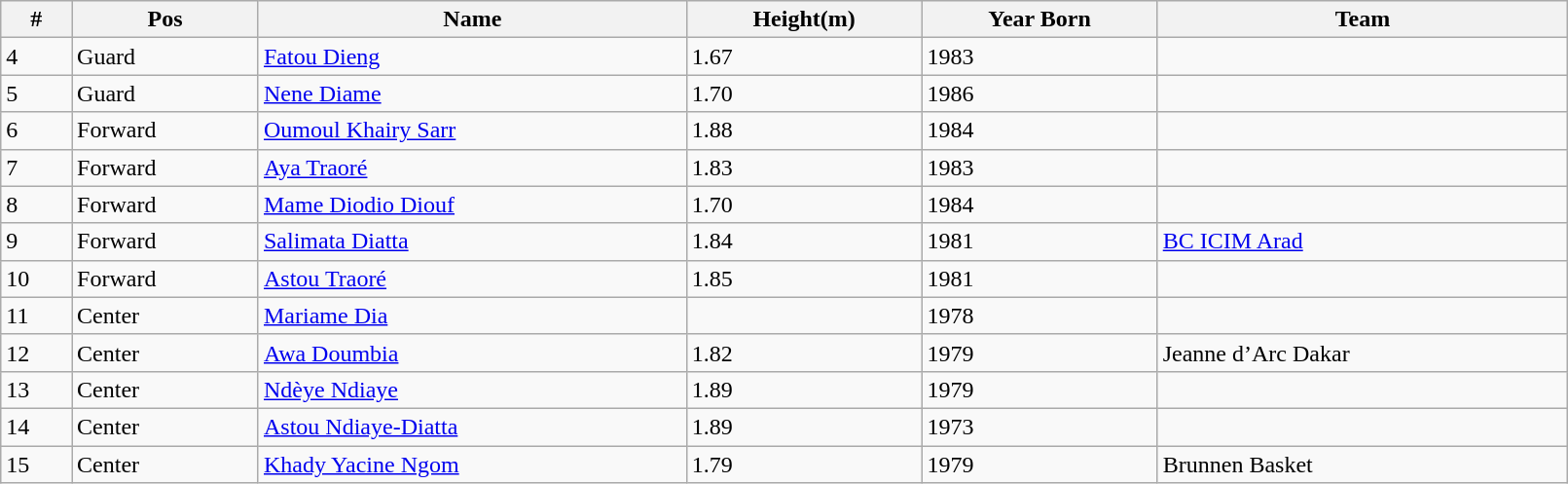<table class="wikitable" width=85%>
<tr>
<th>#</th>
<th>Pos</th>
<th>Name</th>
<th>Height(m)</th>
<th>Year Born</th>
<th>Team</th>
</tr>
<tr>
<td>4</td>
<td>Guard</td>
<td><a href='#'>Fatou Dieng</a></td>
<td>1.67</td>
<td>1983</td>
<td></td>
</tr>
<tr>
<td>5</td>
<td>Guard</td>
<td><a href='#'>Nene Diame</a></td>
<td>1.70</td>
<td>1986</td>
<td></td>
</tr>
<tr>
<td>6</td>
<td>Forward</td>
<td><a href='#'>Oumoul Khairy Sarr</a></td>
<td>1.88</td>
<td>1984</td>
<td></td>
</tr>
<tr>
<td>7</td>
<td>Forward</td>
<td><a href='#'>Aya Traoré</a></td>
<td>1.83</td>
<td>1983</td>
<td></td>
</tr>
<tr>
<td>8</td>
<td>Forward</td>
<td><a href='#'>Mame Diodio Diouf</a></td>
<td>1.70</td>
<td>1984</td>
<td></td>
</tr>
<tr>
<td>9</td>
<td>Forward</td>
<td><a href='#'>Salimata Diatta</a></td>
<td>1.84</td>
<td>1981</td>
<td> <a href='#'>BC ICIM Arad</a></td>
</tr>
<tr>
<td>10</td>
<td>Forward</td>
<td><a href='#'>Astou Traoré</a></td>
<td>1.85</td>
<td>1981</td>
<td></td>
</tr>
<tr>
<td>11</td>
<td>Center</td>
<td><a href='#'>Mariame Dia</a></td>
<td></td>
<td>1978</td>
<td></td>
</tr>
<tr>
<td>12</td>
<td>Center</td>
<td><a href='#'>Awa Doumbia</a></td>
<td>1.82</td>
<td>1979</td>
<td> Jeanne d’Arc Dakar</td>
</tr>
<tr>
<td>13</td>
<td>Center</td>
<td><a href='#'>Ndèye Ndiaye</a></td>
<td>1.89</td>
<td>1979</td>
<td></td>
</tr>
<tr>
<td>14</td>
<td>Center</td>
<td><a href='#'>Astou Ndiaye-Diatta</a></td>
<td>1.89</td>
<td>1973</td>
<td></td>
</tr>
<tr>
<td>15</td>
<td>Center</td>
<td><a href='#'>Khady Yacine Ngom</a></td>
<td>1.79</td>
<td>1979</td>
<td> Brunnen Basket</td>
</tr>
</table>
